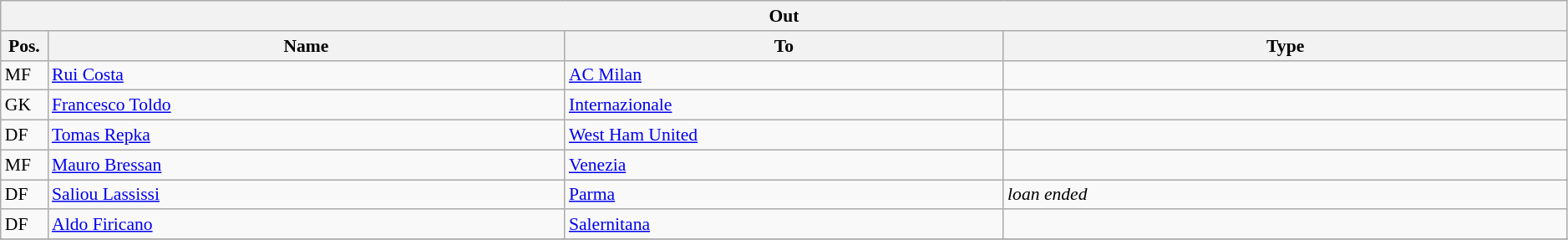<table class="wikitable" style="font-size:90%;width:99%;">
<tr>
<th colspan="4">Out</th>
</tr>
<tr>
<th width=3%>Pos.</th>
<th width=33%>Name</th>
<th width=28%>To</th>
<th width=36%>Type</th>
</tr>
<tr>
<td>MF</td>
<td><a href='#'>Rui Costa</a></td>
<td><a href='#'>AC Milan</a></td>
<td></td>
</tr>
<tr>
<td>GK</td>
<td><a href='#'>Francesco Toldo</a></td>
<td><a href='#'>Internazionale</a></td>
<td></td>
</tr>
<tr>
<td>DF</td>
<td><a href='#'>Tomas Repka</a></td>
<td><a href='#'>West Ham United</a></td>
<td></td>
</tr>
<tr>
<td>MF</td>
<td><a href='#'>Mauro Bressan</a></td>
<td><a href='#'>Venezia</a></td>
<td></td>
</tr>
<tr>
<td>DF</td>
<td><a href='#'>Saliou Lassissi</a></td>
<td><a href='#'>Parma</a></td>
<td><em>loan ended</em></td>
</tr>
<tr>
<td>DF</td>
<td><a href='#'>Aldo Firicano</a></td>
<td><a href='#'>Salernitana</a></td>
<td></td>
</tr>
<tr>
</tr>
</table>
